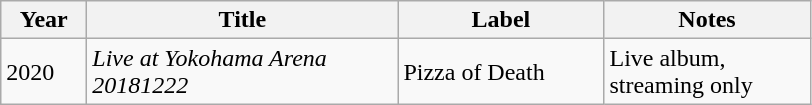<table class="wikitable">
<tr>
<th width="50">Year</th>
<th width="200">Title</th>
<th width="130">Label</th>
<th width="130">Notes</th>
</tr>
<tr>
<td>2020</td>
<td><em>Live at Yokohama Arena 20181222</em></td>
<td>Pizza of Death</td>
<td>Live album, streaming only</td>
</tr>
</table>
